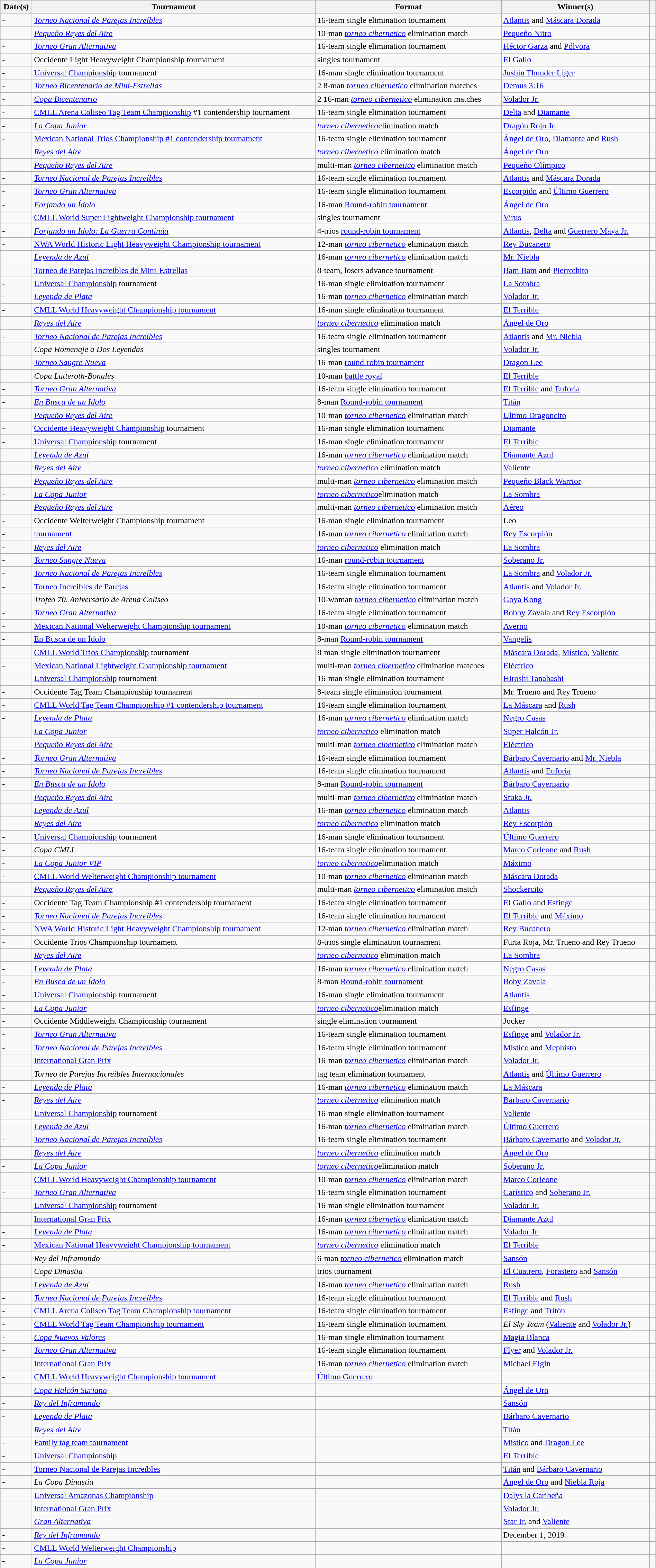<table class="wikitable sortable" width=100%>
<tr>
<th scope="col">Date(s)</th>
<th scope="col">Tournament</th>
<th scope="col">Format</th>
<th class=unsortable scope="col">Winner(s)</th>
<th class=unsortable scope="col"></th>
</tr>
<tr>
<td>-</td>
<td><em><a href='#'>Torneo Nacional de Parejas Increíbles</a></em></td>
<td>16-team single elimination tournament</td>
<td><a href='#'>Atlantis</a> and <a href='#'>Máscara Dorada</a></td>
<td></td>
</tr>
<tr>
<td></td>
<td><em><a href='#'>Pequeño Reyes del Aire</a></em></td>
<td>10-man <em><a href='#'>torneo cibernetico</a></em> elimination match</td>
<td><a href='#'>Pequeño Nitro</a></td>
<td></td>
</tr>
<tr>
<td>-</td>
<td><em><a href='#'>Torneo Gran Alternativa</a></em></td>
<td>16-team single elimination tournament</td>
<td><a href='#'>Héctor Garza</a> and <a href='#'>Pólvora</a></td>
<td></td>
</tr>
<tr>
<td>-</td>
<td>Occidente Light Heavyweight Championship tournament</td>
<td>singles tournament</td>
<td><a href='#'>El Gallo</a></td>
<td></td>
</tr>
<tr>
<td>-</td>
<td><a href='#'>Universal Championship</a> tournament</td>
<td>16-man single elimination tournament</td>
<td><a href='#'>Jushin Thunder Liger</a></td>
<td></td>
</tr>
<tr>
<td>-</td>
<td><em><a href='#'>Torneo Bicentenario de Mini-Estrellas</a></em></td>
<td>2 8-man <em><a href='#'>torneo cibernetico</a></em> elimination matches</td>
<td><a href='#'>Demus 3:16</a></td>
<td></td>
</tr>
<tr>
<td>-</td>
<td><em><a href='#'>Copa Bicentenario</a></em></td>
<td>2 16-man <em><a href='#'>torneo cibernetico</a></em> elimination matches</td>
<td><a href='#'>Volador Jr.</a></td>
<td></td>
</tr>
<tr>
<td>-</td>
<td><a href='#'>CMLL Arena Coliseo Tag Team Championship</a> #1 contendership tournament</td>
<td>16-team single elimination tournament</td>
<td><a href='#'>Delta</a> and <a href='#'>Diamante</a></td>
<td></td>
</tr>
<tr>
<td>-</td>
<td><em><a href='#'>La Copa Junior</a></em></td>
<td><em><a href='#'>torneo cibernetico</a></em>elimination match</td>
<td><a href='#'>Dragón Rojo Jr.</a></td>
<td></td>
</tr>
<tr>
<td>-</td>
<td><a href='#'>Mexican National Trios Championship #1 contendership tournament</a></td>
<td>16-team single elimination tournament</td>
<td><a href='#'>Ángel de Oro</a>, <a href='#'>Diamante</a> and <a href='#'>Rush</a></td>
<td></td>
</tr>
<tr>
<td></td>
<td><em><a href='#'>Reyes del Aire</a></em></td>
<td><em><a href='#'>torneo cibernetico</a></em> elimination match</td>
<td><a href='#'>Ángel de Oro</a></td>
<td></td>
</tr>
<tr>
<td></td>
<td><em><a href='#'>Pequeño Reyes del Aire</a></em></td>
<td>multi-man <em><a href='#'>torneo cibernetico</a></em> elimination match</td>
<td><a href='#'>Pequeño Olímpico</a></td>
<td></td>
</tr>
<tr>
<td>-</td>
<td><em><a href='#'>Torneo Nacional de Parejas Increíbles</a></em></td>
<td>16-team single elimination tournament</td>
<td><a href='#'>Atlantis</a> and <a href='#'>Máscara Dorada</a></td>
<td></td>
</tr>
<tr>
<td>-</td>
<td><em><a href='#'>Torneo Gran Alternativa</a></em></td>
<td>16-team single elimination tournament</td>
<td><a href='#'>Escorpión</a> and <a href='#'>Último Guerrero</a></td>
<td></td>
</tr>
<tr>
<td>-</td>
<td><em><a href='#'>Forjando un Ídolo</a></em></td>
<td>16-man <a href='#'>Round-robin tournament</a></td>
<td><a href='#'>Ángel de Oro</a></td>
<td></td>
</tr>
<tr>
<td>-</td>
<td><a href='#'>CMLL World Super Lightweight Championship tournament</a></td>
<td>singles tournament</td>
<td><a href='#'>Virus</a></td>
<td></td>
</tr>
<tr>
<td>-</td>
<td><em><a href='#'>Forjando un Ídolo: La Guerra Continúa</a></em></td>
<td>4-trios <a href='#'>round-robin tournament</a></td>
<td><a href='#'>Atlantis</a>, <a href='#'>Delta</a> and <a href='#'>Guerrero Maya Jr.</a></td>
<td></td>
</tr>
<tr>
<td>-</td>
<td><a href='#'>NWA World Historic Light Heavyweight Championship tournament</a></td>
<td>12-man <em><a href='#'>torneo cibernetico</a></em> elimination match</td>
<td><a href='#'>Rey Bucanero</a></td>
<td></td>
</tr>
<tr>
<td></td>
<td><em><a href='#'>Leyenda de Azul</a></em></td>
<td>16-man <em><a href='#'>torneo cibernetico</a></em> elimination match</td>
<td><a href='#'>Mr. Niebla</a></td>
<td></td>
</tr>
<tr>
<td></td>
<td><a href='#'>Torneo de Parejas Increibles de Mini-Estrellas</a></td>
<td>8-team, losers advance tournament</td>
<td><a href='#'>Bam Bam</a> and <a href='#'>Pierrothito</a></td>
<td></td>
</tr>
<tr>
<td>-</td>
<td><a href='#'>Universal Championship</a> tournament</td>
<td>16-man single elimination tournament</td>
<td><a href='#'>La Sombra</a></td>
<td></td>
</tr>
<tr>
<td>-</td>
<td><em><a href='#'>Leyenda de Plata</a></em></td>
<td>16-man <em><a href='#'>torneo cibernetico</a></em> elimination match</td>
<td><a href='#'>Volador Jr.</a></td>
<td></td>
</tr>
<tr>
<td>-</td>
<td><a href='#'>CMLL World Heavyweight Championship tournament</a></td>
<td>16-man single elimination tournament</td>
<td><a href='#'>El Terrible</a></td>
<td></td>
</tr>
<tr>
<td></td>
<td><em><a href='#'>Reyes del Aire</a></em></td>
<td><em><a href='#'>torneo cibernetico</a></em> elimination match</td>
<td><a href='#'>Ángel de Oro</a></td>
<td></td>
</tr>
<tr>
<td>-</td>
<td><em><a href='#'>Torneo Nacional de Parejas Increíbles</a></em></td>
<td>16-team single elimination tournament</td>
<td><a href='#'>Atlantis</a> and <a href='#'>Mr. Niebla</a></td>
<td></td>
</tr>
<tr>
<td></td>
<td><em>Copa Homenaje a Dos Leyendas</em></td>
<td>singles tournament</td>
<td><a href='#'>Volador Jr.</a></td>
<td></td>
</tr>
<tr>
<td>-</td>
<td><em><a href='#'>Torneo Sangre Nueva</a></em></td>
<td>16-man <a href='#'>round-robin tournament</a></td>
<td><a href='#'>Dragon Lee</a></td>
<td></td>
</tr>
<tr>
<td></td>
<td><em>Copa Lutteroth-Bonales</em></td>
<td>10-man <a href='#'>battle royal</a></td>
<td><a href='#'>El Terrible</a></td>
<td></td>
</tr>
<tr>
<td>-</td>
<td><em><a href='#'>Torneo Gran Alternativa</a></em></td>
<td>16-team single elimination tournament</td>
<td><a href='#'>El Terrible</a> and <a href='#'>Euforia</a></td>
<td></td>
</tr>
<tr>
<td>-</td>
<td><em><a href='#'>En Busca de un Ídolo</a></em></td>
<td>8-man <a href='#'>Round-robin tournament</a></td>
<td><a href='#'>Titán</a></td>
<td></td>
</tr>
<tr>
<td></td>
<td><em><a href='#'>Pequeño Reyes del Aire</a></em></td>
<td>10-man <em><a href='#'>torneo cibernetico</a></em> elimination match</td>
<td><a href='#'>Ultimo Dragoncito</a></td>
<td></td>
</tr>
<tr>
<td>-</td>
<td><a href='#'>Occidente Heavyweight Championship</a> tournament</td>
<td>16-man single elimination tournament</td>
<td><a href='#'>Diamante</a></td>
<td></td>
</tr>
<tr>
<td>-</td>
<td><a href='#'>Universal Championship</a> tournament</td>
<td>16-man single elimination tournament</td>
<td><a href='#'>El Terrible</a></td>
<td></td>
</tr>
<tr>
<td></td>
<td><em><a href='#'>Leyenda de Azul</a></em></td>
<td>16-man <em><a href='#'>torneo cibernetico</a></em> elimination match</td>
<td><a href='#'>Diamante Azul</a></td>
<td></td>
</tr>
<tr>
<td></td>
<td><em><a href='#'>Reyes del Aire</a></em></td>
<td><em><a href='#'>torneo cibernetico</a></em> elimination match</td>
<td><a href='#'>Valiente</a></td>
<td></td>
</tr>
<tr>
<td></td>
<td><em><a href='#'>Pequeño Reyes del Aire</a></em></td>
<td>multi-man <em><a href='#'>torneo cibernetico</a></em> elimination match</td>
<td><a href='#'>Pequeño Black Warrior</a></td>
<td></td>
</tr>
<tr>
<td>-</td>
<td><em><a href='#'>La Copa Junior</a></em></td>
<td><em><a href='#'>torneo cibernetico</a></em>elimination match</td>
<td><a href='#'>La Sombra</a></td>
<td></td>
</tr>
<tr>
<td></td>
<td><em><a href='#'>Pequeño Reyes del Aire</a></em></td>
<td>multi-man <em><a href='#'>torneo cibernetico</a></em> elimination match</td>
<td><a href='#'>Aéreo</a></td>
<td></td>
</tr>
<tr>
<td>-</td>
<td>Occidente Welterweight Championship tournament</td>
<td>16-man single elimination tournament</td>
<td>Leo</td>
<td></td>
</tr>
<tr>
<td>-</td>
<td><a href='#'>tournament</a></td>
<td>16-man <em><a href='#'>torneo cibernetico</a></em> elimination match</td>
<td><a href='#'>Rey Escorpión</a></td>
<td></td>
</tr>
<tr>
<td>-</td>
<td><em><a href='#'>Reyes del Aire</a></em></td>
<td><em><a href='#'>torneo cibernetico</a></em> elimination match</td>
<td><a href='#'>La Sombra</a></td>
<td></td>
</tr>
<tr>
<td>-</td>
<td><em><a href='#'>Torneo Sangre Nueva</a></em></td>
<td>16-man <a href='#'>round-robin tournament</a></td>
<td><a href='#'>Soberano Jr.</a></td>
<td></td>
</tr>
<tr>
<td>-</td>
<td><em><a href='#'>Torneo Nacional de Parejas Increíbles</a></em></td>
<td>16-team single elimination tournament</td>
<td><a href='#'>La Sombra</a> and <a href='#'>Volador Jr.</a></td>
<td></td>
</tr>
<tr>
<td>-</td>
<td><a href='#'>Torneo Increibles de Parejas</a></td>
<td>16-team single elimination tournament</td>
<td><a href='#'>Atlantis</a> and <a href='#'>Volador Jr.</a></td>
<td></td>
</tr>
<tr>
<td></td>
<td><em>Trofeo 70. Aniversario de Arena Coliseo</em></td>
<td>10-woman <em><a href='#'>torneo cibernetico</a></em> elimination match</td>
<td><a href='#'>Goya Kong</a></td>
<td></td>
</tr>
<tr>
<td>-</td>
<td><em><a href='#'>Torneo Gran Alternativa</a></em></td>
<td>16-team single elimination tournament</td>
<td><a href='#'>Bobby Zavala</a> and <a href='#'>Rey Escorpión</a></td>
<td></td>
</tr>
<tr>
<td>-</td>
<td><a href='#'>Mexican National Welterweight Championship tournament</a></td>
<td>10-man <em><a href='#'>torneo cibernetico</a></em> elimination match</td>
<td><a href='#'>Averno</a></td>
<td></td>
</tr>
<tr>
<td>-</td>
<td><a href='#'>En Busca de un Ídolo</a></td>
<td>8-man <a href='#'>Round-robin tournament</a></td>
<td><a href='#'>Vangelis</a></td>
<td></td>
</tr>
<tr>
<td>-</td>
<td><a href='#'>CMLL World Trios Championship</a> tournament</td>
<td>8-man single elimination tournament</td>
<td><a href='#'>Máscara Dorada</a>, <a href='#'>Místico</a>, <a href='#'>Valiente</a></td>
<td></td>
</tr>
<tr>
<td>-</td>
<td><a href='#'>Mexican National Lightweight Championship tournament</a></td>
<td>multi-man <em><a href='#'>torneo cibernetico</a></em> elimination matches</td>
<td><a href='#'>Eléctrico</a></td>
<td></td>
</tr>
<tr>
<td>-</td>
<td><a href='#'>Universal Championship</a> tournament</td>
<td>16-man single elimination tournament</td>
<td><a href='#'>Hiroshi Tanahashi</a></td>
<td></td>
</tr>
<tr>
<td>-</td>
<td>Occidente Tag Team Championship tournament</td>
<td>8-team single elimination tournament</td>
<td>Mr. Trueno and Rey Trueno</td>
<td></td>
</tr>
<tr>
<td>-</td>
<td><a href='#'>CMLL World Tag Team Championship #1 contendership tournament</a></td>
<td>16-team single elimination tournament</td>
<td><a href='#'>La Máscara</a> and <a href='#'>Rush</a></td>
<td></td>
</tr>
<tr>
<td>-</td>
<td><em><a href='#'>Leyenda de Plata</a></em></td>
<td>16-man <em><a href='#'>torneo cibernetico</a></em> elimination match</td>
<td><a href='#'>Negro Casas</a></td>
<td></td>
</tr>
<tr>
<td></td>
<td><em><a href='#'>La Copa Junior</a></em></td>
<td><em><a href='#'>torneo cibernetico</a></em> elimination match</td>
<td><a href='#'>Super Halcón Jr.</a></td>
<td></td>
</tr>
<tr>
<td></td>
<td><em><a href='#'>Pequeño Reyes del Aire</a></em></td>
<td>multi-man <em><a href='#'>torneo cibernetico</a></em> elimination match</td>
<td><a href='#'>Eléctrico</a></td>
<td></td>
</tr>
<tr>
<td>-</td>
<td><em><a href='#'>Torneo Gran Alternativa</a></em></td>
<td>16-team single elimination tournament</td>
<td><a href='#'>Bárbaro Cavernario</a> and <a href='#'>Mr. Niebla</a></td>
<td></td>
</tr>
<tr>
<td>-</td>
<td><em><a href='#'>Torneo Nacional de Parejas Increíbles</a></em></td>
<td>16-team single elimination tournament</td>
<td><a href='#'>Atlantis</a> and <a href='#'>Euforia</a></td>
<td></td>
</tr>
<tr>
<td>-</td>
<td><em><a href='#'>En Busca de un Ídolo</a></em></td>
<td>8-man <a href='#'>Round-robin tournament</a></td>
<td><a href='#'>Bárbaro Cavernario</a></td>
<td></td>
</tr>
<tr>
<td></td>
<td><em><a href='#'>Pequeño Reyes del Aire</a></em></td>
<td>multi-man <em><a href='#'>torneo cibernetico</a></em> elimination match</td>
<td><a href='#'>Stuka Jr.</a></td>
<td></td>
</tr>
<tr>
<td></td>
<td><em><a href='#'>Leyenda de Azul</a></em></td>
<td>16-man <em><a href='#'>torneo cibernetico</a></em> elimination match</td>
<td><a href='#'>Atlantis</a></td>
<td></td>
</tr>
<tr>
<td></td>
<td><em><a href='#'>Reyes del Aire</a></em></td>
<td><em><a href='#'>torneo cibernetico</a></em> elimination match</td>
<td><a href='#'>Rey Escorpión</a></td>
<td></td>
</tr>
<tr>
<td>-</td>
<td><a href='#'>Universal Championship</a> tournament</td>
<td>16-man single elimination tournament</td>
<td><a href='#'>Último Guerrero</a></td>
<td></td>
</tr>
<tr>
<td>-</td>
<td><em>Copa CMLL</em></td>
<td>16-team single elimination tournament</td>
<td><a href='#'>Marco Corleone</a> and <a href='#'>Rush</a></td>
<td></td>
</tr>
<tr>
<td>-</td>
<td><em><a href='#'>La Copa Junior VIP</a></em></td>
<td><em><a href='#'>torneo cibernetico</a></em>elimination match</td>
<td><a href='#'>Máximo</a></td>
<td></td>
</tr>
<tr>
<td>-</td>
<td><a href='#'>CMLL World Welterweight Championship tournament</a></td>
<td>10-man <em><a href='#'>torneo cibernetico</a></em> elimination match</td>
<td><a href='#'>Máscara Dorada</a></td>
<td></td>
</tr>
<tr>
<td></td>
<td><em><a href='#'>Pequeño Reyes del Aire</a></em></td>
<td>multi-man <em><a href='#'>torneo cibernetico</a></em> elimination match</td>
<td><a href='#'>Shockercito</a></td>
<td></td>
</tr>
<tr>
<td>-</td>
<td>Occidente Tag Team Championship #1 contendership tournament</td>
<td>16-team single elimination tournament</td>
<td><a href='#'>El Gallo</a> and <a href='#'>Esfinge</a></td>
<td></td>
</tr>
<tr>
<td>-</td>
<td><em><a href='#'>Torneo Nacional de Parejas Increíbles</a></em></td>
<td>16-team single elimination tournament</td>
<td><a href='#'>El Terrible</a> and <a href='#'>Máximo</a></td>
<td></td>
</tr>
<tr>
<td>-</td>
<td><a href='#'>NWA World Historic Light Heavyweight Championship tournament</a></td>
<td>12-man <em><a href='#'>torneo cibernetico</a></em> elimination match</td>
<td><a href='#'>Rey Bucanero</a></td>
<td></td>
</tr>
<tr>
<td>-</td>
<td>Occidente Trios Championship tournament</td>
<td>8-trios single elimination tournament</td>
<td>Furia Roja, Mr. Trueno and Rey Trueno</td>
<td></td>
</tr>
<tr>
<td></td>
<td><em><a href='#'>Reyes del Aire</a></em></td>
<td><em><a href='#'>torneo cibernetico</a></em> elimination match</td>
<td><a href='#'>La Sombra</a></td>
<td></td>
</tr>
<tr>
<td>-</td>
<td><em><a href='#'>Leyenda de Plata</a></em></td>
<td>16-man <em><a href='#'>torneo cibernetico</a></em> elimination match</td>
<td><a href='#'>Negro Casas</a></td>
<td></td>
</tr>
<tr>
<td>-</td>
<td><em><a href='#'>En Busca de un Ídolo</a></em></td>
<td>8-man <a href='#'>Round-robin tournament</a></td>
<td><a href='#'>Boby Zavala</a></td>
<td></td>
</tr>
<tr>
<td>-</td>
<td><a href='#'>Universal Championship</a> tournament</td>
<td>16-man single elimination tournament</td>
<td><a href='#'>Atlantis</a></td>
<td></td>
</tr>
<tr>
<td>-</td>
<td><em><a href='#'>La Copa Junior</a></em></td>
<td><em><a href='#'>torneo cibernetico</a></em>elimination match</td>
<td><a href='#'>Esfinge</a></td>
<td></td>
</tr>
<tr>
<td>-</td>
<td>Occidente Middleweight Championship tournament</td>
<td>single elimination tournament</td>
<td>Jocker</td>
<td></td>
</tr>
<tr>
<td>-</td>
<td><em><a href='#'>Torneo Gran Alternativa</a></em></td>
<td>16-team single elimination tournament</td>
<td><a href='#'>Esfinge</a> and <a href='#'>Volador Jr.</a></td>
<td></td>
</tr>
<tr>
<td>-</td>
<td><em><a href='#'>Torneo Nacional de Parejas Increíbles</a></em></td>
<td>16-team single elimination tournament</td>
<td><a href='#'>Místico</a> and <a href='#'>Mephisto</a></td>
<td></td>
</tr>
<tr>
<td></td>
<td><a href='#'>International Gran Prix</a></td>
<td>16-man <em><a href='#'>torneo cibernetico</a></em> elimination match</td>
<td><a href='#'>Volador Jr.</a></td>
<td></td>
</tr>
<tr>
<td></td>
<td><em>Torneo de Parejas Increibles Internacionales</em></td>
<td>tag team elimination tournament</td>
<td><a href='#'>Atlantis</a> and <a href='#'>Último Guerrero</a></td>
<td></td>
</tr>
<tr>
<td>-</td>
<td><em><a href='#'>Leyenda de Plata</a></em></td>
<td>16-man <em><a href='#'>torneo cibernetico</a></em> elimination match</td>
<td><a href='#'>La Máscara</a></td>
<td></td>
</tr>
<tr>
<td>-</td>
<td><em><a href='#'>Reyes del Aire</a></em></td>
<td><em><a href='#'>torneo cibernetico</a></em> elimination match</td>
<td><a href='#'>Bárbaro Cavernario</a></td>
<td></td>
</tr>
<tr>
<td>-</td>
<td><a href='#'>Universal Championship</a> tournament</td>
<td>16-man single elimination tournament</td>
<td><a href='#'>Valiente</a></td>
<td></td>
</tr>
<tr>
<td></td>
<td><em><a href='#'>Leyenda de Azul</a></em></td>
<td>16-man <em><a href='#'>torneo cibernetico</a></em> elimination match</td>
<td><a href='#'>Último Guerrero</a></td>
<td></td>
</tr>
<tr>
<td>-</td>
<td><em><a href='#'>Torneo Nacional de Parejas Increíbles</a></em></td>
<td>16-team single elimination tournament</td>
<td><a href='#'>Bárbaro Cavernario</a> and <a href='#'>Volador Jr.</a></td>
<td></td>
</tr>
<tr>
<td></td>
<td><em><a href='#'>Reyes del Aire</a></em></td>
<td><em><a href='#'>torneo cibernetico</a></em> elimination match</td>
<td><a href='#'>Ángel de Oro</a></td>
<td></td>
</tr>
<tr>
<td>-</td>
<td><em><a href='#'>La Copa Junior</a></em></td>
<td><em><a href='#'>torneo cibernetico</a></em>elimination match</td>
<td><a href='#'>Soberano Jr.</a></td>
<td></td>
</tr>
<tr>
<td></td>
<td><a href='#'>CMLL World Heavyweight Championship tournament</a></td>
<td>10-man <em><a href='#'>torneo cibernetico</a></em> elimination match</td>
<td><a href='#'>Marco Corleone</a></td>
<td></td>
</tr>
<tr>
<td>-</td>
<td><em><a href='#'>Torneo Gran Alternativa</a></em></td>
<td>16-team single elimination tournament</td>
<td><a href='#'>Carístico</a> and <a href='#'>Soberano Jr.</a></td>
<td></td>
</tr>
<tr>
<td>-</td>
<td><a href='#'>Universal Championship</a> tournament</td>
<td>16-man single elimination tournament</td>
<td><a href='#'>Volador Jr.</a></td>
<td></td>
</tr>
<tr>
<td></td>
<td><a href='#'>International Gran Prix</a></td>
<td>16-man <em><a href='#'>torneo cibernetico</a></em> elimination match</td>
<td><a href='#'>Diamante Azul</a></td>
<td></td>
</tr>
<tr>
<td>-</td>
<td><em><a href='#'>Leyenda de Plata</a></em></td>
<td>16-man <em><a href='#'>torneo cibernetico</a></em> elimination match</td>
<td><a href='#'>Volador Jr.</a></td>
<td></td>
</tr>
<tr>
<td>-</td>
<td><a href='#'>Mexican National Heavyweight Championship tournament</a></td>
<td><em><a href='#'>torneo cibernetico</a></em> elimination match</td>
<td><a href='#'>El Terrible</a></td>
<td></td>
</tr>
<tr>
<td></td>
<td><em>Rey del Inframundo</em></td>
<td>6-man <em><a href='#'>torneo cibernetico</a></em> elimination match</td>
<td><a href='#'>Sansón</a></td>
<td></td>
</tr>
<tr>
<td></td>
<td><em>Copa Dinastia</em></td>
<td>trios tournament</td>
<td><a href='#'>El Cuatrero</a>, <a href='#'>Forastero</a> and <a href='#'>Sansón</a></td>
<td></td>
</tr>
<tr>
<td></td>
<td><em><a href='#'>Leyenda de Azul</a></em></td>
<td>16-man <em><a href='#'>torneo cibernetico</a></em> elimination match</td>
<td><a href='#'>Rush</a></td>
<td></td>
</tr>
<tr>
<td>-</td>
<td><em><a href='#'>Torneo Nacional de Parejas Increíbles</a></em></td>
<td>16-team single elimination tournament</td>
<td><a href='#'>El Terrible</a> and <a href='#'>Rush</a></td>
<td></td>
</tr>
<tr>
<td>-</td>
<td><a href='#'>CMLL Arena Coliseo Tag Team Championship tournament</a></td>
<td>16-team single elimination tournament</td>
<td><a href='#'>Esfinge</a> and <a href='#'>Tritón</a></td>
<td></td>
</tr>
<tr>
<td>-</td>
<td><a href='#'>CMLL World Tag Team Championship tournament</a></td>
<td>16-team single elimination tournament</td>
<td><em>El Sky Team</em> (<a href='#'>Valiente</a> and <a href='#'>Volador Jr.</a>)</td>
<td></td>
</tr>
<tr>
<td>-</td>
<td><em><a href='#'>Copa Nuevos Valores</a></em></td>
<td>16-man single elimination tournament</td>
<td><a href='#'>Magia Blanca</a></td>
<td></td>
</tr>
<tr>
<td>-</td>
<td><em><a href='#'>Torneo Gran Alternativa</a></em></td>
<td>16-team single elimination tournament</td>
<td><a href='#'>Flyer</a> and <a href='#'>Volador Jr.</a></td>
<td></td>
</tr>
<tr>
<td></td>
<td><a href='#'>International Gran Prix</a></td>
<td>16-man <em><a href='#'>torneo cibernetico</a></em> elimination match</td>
<td><a href='#'>Michael Elgin</a></td>
<td></td>
</tr>
<tr>
<td>-</td>
<td><a href='#'>CMLL World Heavyweight Championship tournament</a></td>
<td><a href='#'>Último Guerrero</a></td>
<td></td>
</tr>
<tr>
<td></td>
<td><em><a href='#'>Copa Halcón Suriano</a></em></td>
<td> </td>
<td><a href='#'>Ángel de Oro</a></td>
<td></td>
</tr>
<tr>
<td>-</td>
<td><em><a href='#'>Rey del Inframundo</a></em></td>
<td> </td>
<td><a href='#'>Sansón</a></td>
<td></td>
</tr>
<tr>
<td>-</td>
<td><em><a href='#'>Leyenda de Plata</a></em></td>
<td> </td>
<td><a href='#'>Bárbaro Cavernario</a></td>
<td></td>
</tr>
<tr>
<td></td>
<td><em><a href='#'>Reyes del Aire</a></em></td>
<td> </td>
<td><a href='#'>Titán</a></td>
<td></td>
</tr>
<tr>
<td>-</td>
<td><a href='#'>Family tag team tournament</a></td>
<td> </td>
<td><a href='#'>Místico</a> and <a href='#'>Dragon Lee</a></td>
<td></td>
</tr>
<tr>
<td>-</td>
<td><a href='#'>Universal Championship</a></td>
<td> </td>
<td><a href='#'>El Terrible</a></td>
<td></td>
</tr>
<tr>
<td>-</td>
<td><a href='#'>Torneo Nacional de Parejas Increíbles</a></td>
<td> </td>
<td><a href='#'>Titán</a> and <a href='#'>Bárbaro Cavernario</a></td>
<td></td>
</tr>
<tr>
<td>-</td>
<td><em>La Copa Dinastia</em></td>
<td> </td>
<td><a href='#'>Ángel de Oro</a> and <a href='#'>Niebla Roja</a></td>
<td></td>
</tr>
<tr>
<td>-</td>
<td><a href='#'>Universal Amazonas Championship</a></td>
<td> </td>
<td><a href='#'>Dalys la Caribeña</a></td>
<td></td>
</tr>
<tr>
<td></td>
<td><a href='#'>International Gran Prix</a></td>
<td> </td>
<td><a href='#'>Volador Jr.</a></td>
<td></td>
</tr>
<tr>
<td>-</td>
<td><em><a href='#'>Gran Alternativa</a></em></td>
<td> </td>
<td><a href='#'>Star Jr.</a> and <a href='#'>Valiente</a></td>
<td></td>
</tr>
<tr>
<td>-</td>
<td><em><a href='#'>Rey del Inframundo</a></em></td>
<td> </td>
<td>December 1, 2019</td>
<td></td>
</tr>
<tr>
<td>-</td>
<td><a href='#'>CMLL World Welterweight Championship</a></td>
<td> </td>
<td> </td>
<td> </td>
</tr>
<tr>
<td>-</td>
<td><em><a href='#'>La Copa Junior</a></em></td>
<td> </td>
<td> </td>
<td> </td>
</tr>
</table>
